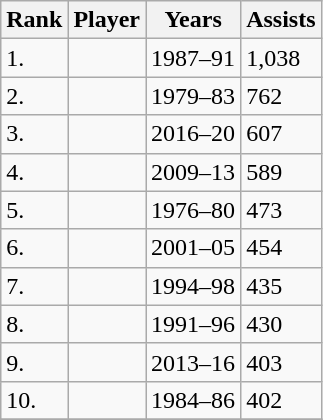<table class="wikitable sortable">
<tr>
<th>Rank</th>
<th>Player</th>
<th>Years</th>
<th>Assists</th>
</tr>
<tr>
<td>1.</td>
<td></td>
<td>1987–91</td>
<td>1,038</td>
</tr>
<tr>
<td>2.</td>
<td></td>
<td>1979–83</td>
<td>762</td>
</tr>
<tr>
<td>3.</td>
<td></td>
<td>2016–20</td>
<td>607</td>
</tr>
<tr>
<td>4.</td>
<td></td>
<td>2009–13</td>
<td>589</td>
</tr>
<tr>
<td>5.</td>
<td></td>
<td>1976–80</td>
<td>473</td>
</tr>
<tr>
<td>6.</td>
<td></td>
<td>2001–05</td>
<td>454</td>
</tr>
<tr>
<td>7.</td>
<td></td>
<td>1994–98</td>
<td>435</td>
</tr>
<tr>
<td>8.</td>
<td></td>
<td>1991–96</td>
<td>430</td>
</tr>
<tr>
<td>9.</td>
<td></td>
<td>2013–16</td>
<td>403</td>
</tr>
<tr>
<td>10.</td>
<td></td>
<td>1984–86</td>
<td>402</td>
</tr>
<tr>
</tr>
</table>
